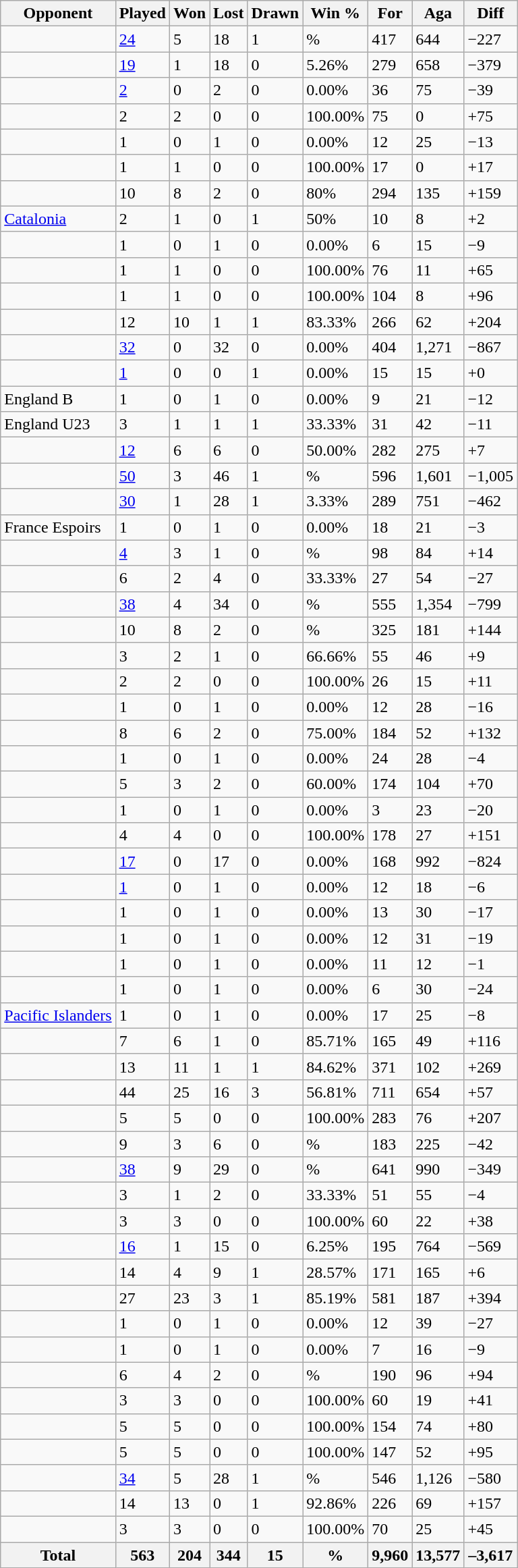<table class="wikitable sortable">
<tr>
<th>Opponent</th>
<th>Played</th>
<th>Won</th>
<th>Lost</th>
<th>Drawn</th>
<th>Win %</th>
<th>For</th>
<th>Aga</th>
<th>Diff</th>
</tr>
<tr>
<td></td>
<td><a href='#'>24</a></td>
<td>5</td>
<td>18</td>
<td>1</td>
<td>%</td>
<td>417</td>
<td>644</td>
<td>−227</td>
</tr>
<tr>
<td></td>
<td><a href='#'>19</a></td>
<td>1</td>
<td>18</td>
<td>0</td>
<td>5.26%</td>
<td>279</td>
<td>658</td>
<td>−379</td>
</tr>
<tr>
<td></td>
<td><a href='#'>2</a></td>
<td>0</td>
<td>2</td>
<td>0</td>
<td>0.00%</td>
<td>36</td>
<td>75</td>
<td>−39</td>
</tr>
<tr>
<td></td>
<td>2</td>
<td>2</td>
<td>0</td>
<td>0</td>
<td>100.00%</td>
<td>75</td>
<td>0</td>
<td>+75</td>
</tr>
<tr>
<td></td>
<td>1</td>
<td>0</td>
<td>1</td>
<td>0</td>
<td>0.00%</td>
<td>12</td>
<td>25</td>
<td>−13</td>
</tr>
<tr>
<td></td>
<td>1</td>
<td>1</td>
<td>0</td>
<td>0</td>
<td>100.00%</td>
<td>17</td>
<td>0</td>
<td>+17</td>
</tr>
<tr>
<td></td>
<td>10</td>
<td>8</td>
<td>2</td>
<td>0</td>
<td>80%</td>
<td>294</td>
<td>135</td>
<td>+159</td>
</tr>
<tr>
<td> <a href='#'>Catalonia</a></td>
<td>2</td>
<td>1</td>
<td>0</td>
<td>1</td>
<td>50%</td>
<td>10</td>
<td>8</td>
<td>+2</td>
</tr>
<tr>
<td></td>
<td>1</td>
<td>0</td>
<td>1</td>
<td>0</td>
<td>0.00%</td>
<td>6</td>
<td>15</td>
<td>−9</td>
</tr>
<tr>
<td></td>
<td>1</td>
<td>1</td>
<td>0</td>
<td>0</td>
<td>100.00%</td>
<td>76</td>
<td>11</td>
<td>+65</td>
</tr>
<tr>
<td></td>
<td>1</td>
<td>1</td>
<td>0</td>
<td>0</td>
<td>100.00%</td>
<td>104</td>
<td>8</td>
<td>+96</td>
</tr>
<tr>
<td></td>
<td>12</td>
<td>10</td>
<td>1</td>
<td>1</td>
<td>83.33%</td>
<td>266</td>
<td>62</td>
<td>+204</td>
</tr>
<tr>
<td></td>
<td><a href='#'>32</a></td>
<td>0</td>
<td>32</td>
<td>0</td>
<td>0.00%</td>
<td>404</td>
<td>1,271</td>
<td>−867</td>
</tr>
<tr>
<td></td>
<td><a href='#'>1</a></td>
<td>0</td>
<td>0</td>
<td>1</td>
<td>0.00%</td>
<td>15</td>
<td>15</td>
<td>+0</td>
</tr>
<tr>
<td> England B</td>
<td>1</td>
<td>0</td>
<td>1</td>
<td>0</td>
<td>0.00%</td>
<td>9</td>
<td>21</td>
<td>−12</td>
</tr>
<tr>
<td> England U23</td>
<td>3</td>
<td>1</td>
<td>1</td>
<td>1</td>
<td>33.33%</td>
<td>31</td>
<td>42</td>
<td>−11</td>
</tr>
<tr>
<td></td>
<td><a href='#'>12</a></td>
<td>6</td>
<td>6</td>
<td>0</td>
<td>50.00%</td>
<td>282</td>
<td>275</td>
<td>+7</td>
</tr>
<tr>
<td></td>
<td><a href='#'>50</a></td>
<td>3</td>
<td>46</td>
<td>1</td>
<td>%</td>
<td>596</td>
<td>1,601</td>
<td>−1,005</td>
</tr>
<tr>
<td></td>
<td><a href='#'>30</a></td>
<td>1</td>
<td>28</td>
<td>1</td>
<td>3.33%</td>
<td>289</td>
<td>751</td>
<td>−462</td>
</tr>
<tr>
<td> France Espoirs</td>
<td>1</td>
<td>0</td>
<td>1</td>
<td>0</td>
<td>0.00%</td>
<td>18</td>
<td>21</td>
<td>−3</td>
</tr>
<tr>
<td></td>
<td><a href='#'>4</a></td>
<td>3</td>
<td>1</td>
<td>0</td>
<td>%</td>
<td>98</td>
<td>84</td>
<td>+14</td>
</tr>
<tr>
<td></td>
<td>6</td>
<td>2</td>
<td>4</td>
<td>0</td>
<td>33.33%</td>
<td>27</td>
<td>54</td>
<td>−27</td>
</tr>
<tr>
<td></td>
<td><a href='#'>38</a></td>
<td>4</td>
<td>34</td>
<td>0</td>
<td>%</td>
<td>555</td>
<td>1,354</td>
<td>−799</td>
</tr>
<tr>
<td></td>
<td>10</td>
<td>8</td>
<td>2</td>
<td>0</td>
<td>%</td>
<td>325</td>
<td>181</td>
<td>+144</td>
</tr>
<tr>
<td></td>
<td>3</td>
<td>2</td>
<td>1</td>
<td>0</td>
<td>66.66%</td>
<td>55</td>
<td>46</td>
<td>+9</td>
</tr>
<tr>
<td></td>
<td>2</td>
<td>2</td>
<td>0</td>
<td>0</td>
<td>100.00%</td>
<td>26</td>
<td>15</td>
<td>+11</td>
</tr>
<tr>
<td></td>
<td>1</td>
<td>0</td>
<td>1</td>
<td>0</td>
<td>0.00%</td>
<td>12</td>
<td>28</td>
<td>−16</td>
</tr>
<tr>
<td></td>
<td>8</td>
<td>6</td>
<td>2</td>
<td>0</td>
<td>75.00%</td>
<td>184</td>
<td>52</td>
<td>+132</td>
</tr>
<tr>
<td></td>
<td>1</td>
<td>0</td>
<td>1</td>
<td>0</td>
<td>0.00%</td>
<td>24</td>
<td>28</td>
<td>−4</td>
</tr>
<tr>
<td></td>
<td>5</td>
<td>3</td>
<td>2</td>
<td>0</td>
<td>60.00%</td>
<td>174</td>
<td>104</td>
<td>+70</td>
</tr>
<tr>
<td></td>
<td>1</td>
<td>0</td>
<td>1</td>
<td>0</td>
<td>0.00%</td>
<td>3</td>
<td>23</td>
<td>−20</td>
</tr>
<tr>
<td></td>
<td>4</td>
<td>4</td>
<td>0</td>
<td>0</td>
<td>100.00%</td>
<td>178</td>
<td>27</td>
<td>+151</td>
</tr>
<tr>
<td></td>
<td><a href='#'>17</a></td>
<td>0</td>
<td>17</td>
<td>0</td>
<td>0.00%</td>
<td>168</td>
<td>992</td>
<td>−824</td>
</tr>
<tr>
<td></td>
<td><a href='#'>1</a></td>
<td>0</td>
<td>1</td>
<td>0</td>
<td>0.00%</td>
<td>12</td>
<td>18</td>
<td>−6</td>
</tr>
<tr>
<td></td>
<td>1</td>
<td>0</td>
<td>1</td>
<td>0</td>
<td>0.00%</td>
<td>13</td>
<td>30</td>
<td>−17</td>
</tr>
<tr>
<td></td>
<td>1</td>
<td>0</td>
<td>1</td>
<td>0</td>
<td>0.00%</td>
<td>12</td>
<td>31</td>
<td>−19</td>
</tr>
<tr>
<td></td>
<td>1</td>
<td>0</td>
<td>1</td>
<td>0</td>
<td>0.00%</td>
<td>11</td>
<td>12</td>
<td>−1</td>
</tr>
<tr>
<td></td>
<td>1</td>
<td>0</td>
<td>1</td>
<td>0</td>
<td>0.00%</td>
<td>6</td>
<td>30</td>
<td>−24</td>
</tr>
<tr>
<td> <a href='#'>Pacific Islanders</a></td>
<td>1</td>
<td>0</td>
<td>1</td>
<td>0</td>
<td>0.00%</td>
<td>17</td>
<td>25</td>
<td>−8</td>
</tr>
<tr>
<td></td>
<td>7</td>
<td>6</td>
<td>1</td>
<td>0</td>
<td>85.71%</td>
<td>165</td>
<td>49</td>
<td>+116</td>
</tr>
<tr>
<td></td>
<td>13</td>
<td>11</td>
<td>1</td>
<td>1</td>
<td>84.62%</td>
<td>371</td>
<td>102</td>
<td>+269</td>
</tr>
<tr>
<td></td>
<td>44</td>
<td>25</td>
<td>16</td>
<td>3</td>
<td>56.81%</td>
<td>711</td>
<td>654</td>
<td>+57</td>
</tr>
<tr>
<td></td>
<td>5</td>
<td>5</td>
<td>0</td>
<td>0</td>
<td>100.00%</td>
<td>283</td>
<td>76</td>
<td>+207</td>
</tr>
<tr>
<td></td>
<td>9</td>
<td>3</td>
<td>6</td>
<td>0</td>
<td>%</td>
<td>183</td>
<td>225</td>
<td>−42</td>
</tr>
<tr>
<td></td>
<td><a href='#'>38</a></td>
<td>9</td>
<td>29</td>
<td>0</td>
<td>%</td>
<td>641</td>
<td>990</td>
<td>−349</td>
</tr>
<tr>
<td></td>
<td>3</td>
<td>1</td>
<td>2</td>
<td>0</td>
<td>33.33%</td>
<td>51</td>
<td>55</td>
<td>−4</td>
</tr>
<tr>
<td></td>
<td>3</td>
<td>3</td>
<td>0</td>
<td>0</td>
<td>100.00%</td>
<td>60</td>
<td>22</td>
<td>+38</td>
</tr>
<tr>
<td></td>
<td><a href='#'>16</a></td>
<td>1</td>
<td>15</td>
<td>0</td>
<td>6.25%</td>
<td>195</td>
<td>764</td>
<td>−569</td>
</tr>
<tr>
<td></td>
<td>14</td>
<td>4</td>
<td>9</td>
<td>1</td>
<td>28.57%</td>
<td>171</td>
<td>165</td>
<td>+6</td>
</tr>
<tr>
<td></td>
<td>27</td>
<td>23</td>
<td>3</td>
<td>1</td>
<td>85.19%</td>
<td>581</td>
<td>187</td>
<td>+394</td>
</tr>
<tr>
<td></td>
<td>1</td>
<td>0</td>
<td>1</td>
<td>0</td>
<td>0.00%</td>
<td>12</td>
<td>39</td>
<td>−27</td>
</tr>
<tr>
<td></td>
<td>1</td>
<td>0</td>
<td>1</td>
<td>0</td>
<td>0.00%</td>
<td>7</td>
<td>16</td>
<td>−9</td>
</tr>
<tr>
<td></td>
<td>6</td>
<td>4</td>
<td>2</td>
<td>0</td>
<td>%</td>
<td>190</td>
<td>96</td>
<td>+94</td>
</tr>
<tr>
<td></td>
<td>3</td>
<td>3</td>
<td>0</td>
<td>0</td>
<td>100.00%</td>
<td>60</td>
<td>19</td>
<td>+41</td>
</tr>
<tr>
<td></td>
<td>5</td>
<td>5</td>
<td>0</td>
<td>0</td>
<td>100.00%</td>
<td>154</td>
<td>74</td>
<td>+80</td>
</tr>
<tr>
<td></td>
<td>5</td>
<td>5</td>
<td>0</td>
<td>0</td>
<td>100.00%</td>
<td>147</td>
<td>52</td>
<td>+95</td>
</tr>
<tr>
<td></td>
<td><a href='#'>34</a></td>
<td>5</td>
<td>28</td>
<td>1</td>
<td>%</td>
<td>546</td>
<td>1,126</td>
<td>−580</td>
</tr>
<tr>
<td></td>
<td>14</td>
<td>13</td>
<td>0</td>
<td>1</td>
<td>92.86%</td>
<td>226</td>
<td>69</td>
<td>+157</td>
</tr>
<tr>
<td></td>
<td>3</td>
<td>3</td>
<td>0</td>
<td>0</td>
<td>100.00%</td>
<td>70</td>
<td>25</td>
<td>+45</td>
</tr>
<tr class="sortbottom">
<th>Total</th>
<th>563</th>
<th>204</th>
<th>344</th>
<th>15</th>
<th>%</th>
<th>9,960</th>
<th>13,577</th>
<th>–3,617</th>
</tr>
</table>
